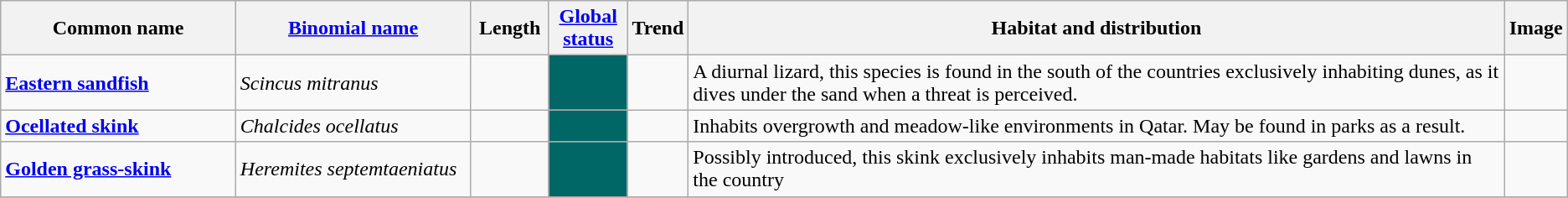<table class="wikitable sortable">
<tr>
<th width="15%">Common name</th>
<th width="15%"><a href='#'>Binomial name</a></th>
<th width="5%">Length</th>
<th width="5%"><a href='#'>Global status</a></th>
<th width="1%">Trend</th>
<th class="unsortable">Habitat and distribution</th>
<th class="unsortable">Image</th>
</tr>
<tr>
<td><strong><a href='#'>Eastern sandfish</a></strong></td>
<td><em>Scincus mitranus</em></td>
<td></td>
<td align=center style="background: #006666"></td>
<td align=center></td>
<td>A diurnal lizard, this species is found in the south of the countries exclusively inhabiting dunes, as it dives under the sand when a threat is perceived.</td>
<td></td>
</tr>
<tr>
<td><strong><a href='#'>Ocellated skink</a></strong></td>
<td><em>Chalcides ocellatus </em></td>
<td></td>
<td align=center style="background: #006666"></td>
<td align=center></td>
<td>Inhabits overgrowth and meadow-like environments in Qatar. May be found in parks as a result.</td>
<td></td>
</tr>
<tr>
<td><strong><a href='#'>Golden grass-skink</a></strong></td>
<td><em>Heremites septemtaeniatus</em></td>
<td></td>
<td align=center style="background: #006666"></td>
<td align=center></td>
<td>Possibly introduced, this skink exclusively inhabits man-made habitats like gardens and lawns in the country</td>
<td></td>
</tr>
<tr>
</tr>
</table>
